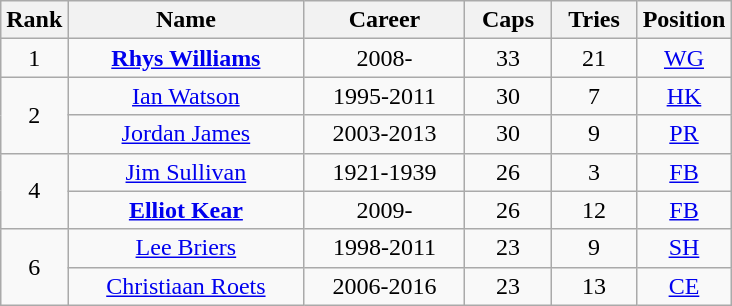<table class="wikitable sortable" style="text-align:center;">
<tr>
<th>Rank</th>
<th style="width:150px;">Name</th>
<th style="width:100px;">Career</th>
<th width=50px>Caps</th>
<th width=50px>Tries</th>
<th width=50px>Position</th>
</tr>
<tr>
<td>1</td>
<td><strong><a href='#'>Rhys Williams</a></strong></td>
<td>2008-</td>
<td>33</td>
<td>21</td>
<td><a href='#'>WG</a></td>
</tr>
<tr>
<td rowspan=2>2</td>
<td><a href='#'>Ian Watson</a></td>
<td>1995-2011</td>
<td>30</td>
<td>7</td>
<td><a href='#'>HK</a></td>
</tr>
<tr>
<td><a href='#'>Jordan James</a></td>
<td>2003-2013</td>
<td>30</td>
<td>9</td>
<td><a href='#'>PR</a></td>
</tr>
<tr>
<td rowspan=2>4</td>
<td><a href='#'>Jim Sullivan</a></td>
<td>1921-1939</td>
<td>26</td>
<td>3</td>
<td><a href='#'>FB</a></td>
</tr>
<tr>
<td><strong><a href='#'>Elliot Kear</a></strong></td>
<td>2009-</td>
<td>26</td>
<td>12</td>
<td><a href='#'>FB</a></td>
</tr>
<tr>
<td rowspan=2>6</td>
<td><a href='#'>Lee Briers</a></td>
<td>1998-2011</td>
<td>23</td>
<td>9</td>
<td><a href='#'>SH</a></td>
</tr>
<tr>
<td><a href='#'>Christiaan Roets</a></td>
<td>2006-2016</td>
<td>23</td>
<td>13</td>
<td><a href='#'>CE</a></td>
</tr>
</table>
